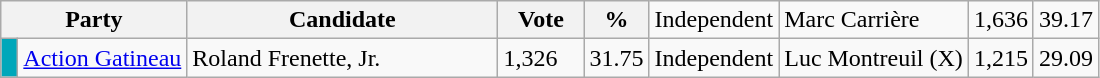<table class="wikitable">
<tr>
<th bgcolor="#DDDDFF" width="100px" colspan="2">Party</th>
<th bgcolor="#DDDDFF" width="200px">Candidate</th>
<th bgcolor="#DDDDFF" width="50px">Vote</th>
<th bgcolor="#DDDDFF" width="30px">%<br></th>
<td>Independent</td>
<td>Marc Carrière</td>
<td>1,636</td>
<td>39.17</td>
</tr>
<tr>
<td bgcolor=#00a7ba> </td>
<td><a href='#'>Action Gatineau</a></td>
<td>Roland Frenette, Jr.</td>
<td>1,326</td>
<td>31.75<br></td>
<td>Independent</td>
<td>Luc Montreuil (X)</td>
<td>1,215</td>
<td>29.09</td>
</tr>
</table>
